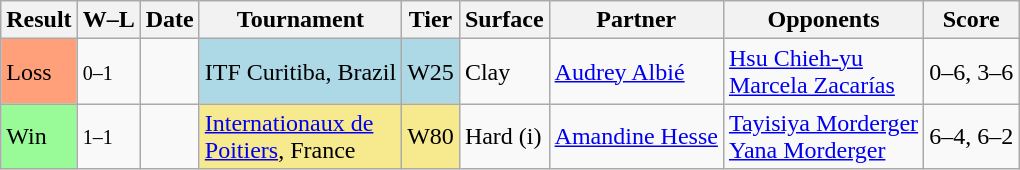<table class="sortable wikitable">
<tr>
<th>Result</th>
<th class="unsortable">W–L</th>
<th>Date</th>
<th>Tournament</th>
<th>Tier</th>
<th>Surface</th>
<th>Partner</th>
<th>Opponents</th>
<th class="unsortable">Score</th>
</tr>
<tr>
<td style="background:#ffa07a;">Loss</td>
<td><small>0–1</small></td>
<td></td>
<td style="background:lightblue;">ITF Curitiba, Brazil</td>
<td style="background:lightblue;">W25</td>
<td>Clay</td>
<td> <a href='#'>Audrey Albié</a></td>
<td> <a href='#'>Hsu Chieh-yu</a> <br>  <a href='#'>Marcela Zacarías</a></td>
<td>0–6, 3–6</td>
</tr>
<tr>
<td bgcolor="98FB98">Win</td>
<td><small>1–1</small></td>
<td></td>
<td style="background:#f7e98e;"><a href='#'>Internationaux de <br>Poitiers</a>, France</td>
<td style="background:#f7e98e;">W80</td>
<td>Hard (i)</td>
<td> <a href='#'>Amandine Hesse</a></td>
<td> <a href='#'>Tayisiya Morderger</a> <br>  <a href='#'>Yana Morderger</a></td>
<td>6–4, 6–2</td>
</tr>
</table>
